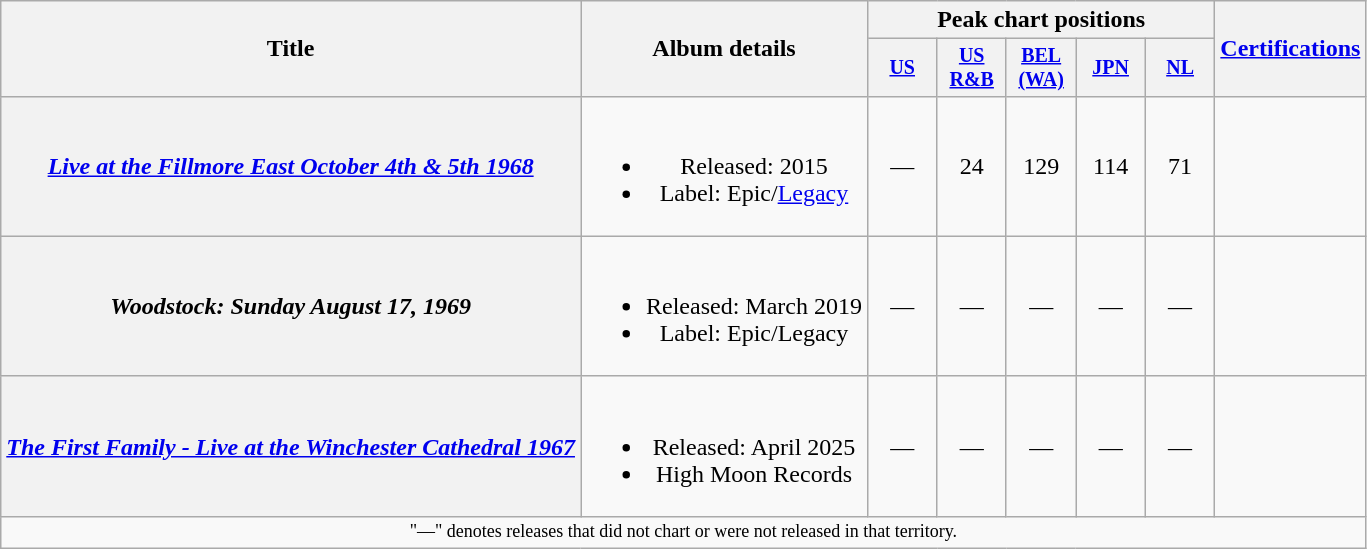<table class="wikitable plainrowheaders" style="text-align:center;">
<tr>
<th rowspan="2">Title</th>
<th rowspan="2">Album details</th>
<th colspan="5">Peak chart positions</th>
<th rowspan="2"><a href='#'>Certifications</a></th>
</tr>
<tr style="font-size:smaller;">
<th style="width:3em;"><a href='#'>US</a><br></th>
<th style="width:3em;"><a href='#'>US<br>R&B</a><br></th>
<th style="width:3em;"><a href='#'>BEL<br>(WA)</a><br></th>
<th style="width:3em;"><a href='#'>JPN</a><br></th>
<th style="width:3em;"><a href='#'>NL</a><br></th>
</tr>
<tr>
<th scope="row"><em><a href='#'>Live at the Fillmore East October&nbsp;4th & 5th 1968</a></em></th>
<td><br><ul><li>Released: 2015</li><li>Label: Epic/<a href='#'>Legacy</a></li></ul></td>
<td>—</td>
<td>24</td>
<td>129</td>
<td>114</td>
<td>71</td>
<td></td>
</tr>
<tr>
<th scope="row"><em>Woodstock: Sunday August 17, 1969</em></th>
<td><br><ul><li>Released: March 2019</li><li>Label: Epic/Legacy</li></ul></td>
<td>—</td>
<td>—</td>
<td>—</td>
<td>—</td>
<td>—</td>
<td></td>
</tr>
<tr>
<th scope="row"><em><a href='#'>The First Family - Live at the Winchester Cathedral 1967</a></em></th>
<td><br><ul><li>Released: April 2025</li><li>High Moon Records</li></ul></td>
<td>—</td>
<td>—</td>
<td>—</td>
<td>—</td>
<td>—</td>
<td></td>
</tr>
<tr>
<td colspan="10" style="text-align:center; font-size:9pt;">"—" denotes releases that did not chart or were not released in that territory.</td>
</tr>
</table>
